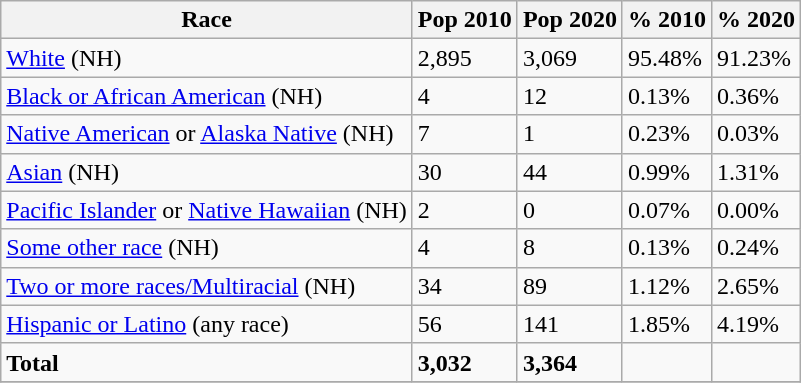<table class="wikitable">
<tr>
<th>Race</th>
<th>Pop 2010</th>
<th>Pop 2020</th>
<th>% 2010</th>
<th>% 2020</th>
</tr>
<tr>
<td><a href='#'>White</a> (NH)</td>
<td>2,895</td>
<td>3,069</td>
<td>95.48%</td>
<td>91.23%</td>
</tr>
<tr>
<td><a href='#'>Black or African American</a> (NH)</td>
<td>4</td>
<td>12</td>
<td>0.13%</td>
<td>0.36%</td>
</tr>
<tr>
<td><a href='#'>Native American</a> or <a href='#'>Alaska Native</a> (NH)</td>
<td>7</td>
<td>1</td>
<td>0.23%</td>
<td>0.03%</td>
</tr>
<tr>
<td><a href='#'>Asian</a> (NH)</td>
<td>30</td>
<td>44</td>
<td>0.99%</td>
<td>1.31%</td>
</tr>
<tr>
<td><a href='#'>Pacific Islander</a> or <a href='#'>Native Hawaiian</a> (NH)</td>
<td>2</td>
<td>0</td>
<td>0.07%</td>
<td>0.00%</td>
</tr>
<tr>
<td><a href='#'>Some other race</a> (NH)</td>
<td>4</td>
<td>8</td>
<td>0.13%</td>
<td>0.24%</td>
</tr>
<tr>
<td><a href='#'>Two or more races/Multiracial</a> (NH)</td>
<td>34</td>
<td>89</td>
<td>1.12%</td>
<td>2.65%</td>
</tr>
<tr>
<td><a href='#'>Hispanic or Latino</a> (any race)</td>
<td>56</td>
<td>141</td>
<td>1.85%</td>
<td>4.19%</td>
</tr>
<tr>
<td><strong>Total</strong></td>
<td><strong>3,032</strong></td>
<td><strong>3,364</strong></td>
<td></td>
<td></td>
</tr>
<tr>
</tr>
</table>
